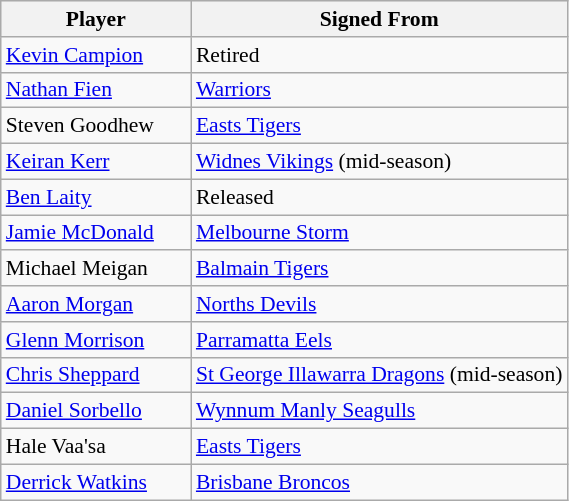<table class="wikitable" style="font-size:90%">
<tr style="background:#efefef;">
<th style="width:120px;">Player</th>
<th style="width:225;">Signed From</th>
</tr>
<tr>
<td><a href='#'>Kevin Campion</a></td>
<td>Retired</td>
</tr>
<tr>
<td><a href='#'>Nathan Fien</a></td>
<td> <a href='#'>Warriors</a></td>
</tr>
<tr>
<td>Steven Goodhew</td>
<td> <a href='#'>Easts Tigers</a></td>
</tr>
<tr>
<td><a href='#'>Keiran Kerr</a></td>
<td> <a href='#'>Widnes Vikings</a> (mid-season)</td>
</tr>
<tr>
<td><a href='#'>Ben Laity</a></td>
<td>Released</td>
</tr>
<tr>
<td><a href='#'>Jamie McDonald</a></td>
<td> <a href='#'>Melbourne Storm</a></td>
</tr>
<tr>
<td>Michael Meigan</td>
<td> <a href='#'>Balmain Tigers</a></td>
</tr>
<tr>
<td><a href='#'>Aaron Morgan</a></td>
<td> <a href='#'>Norths Devils</a></td>
</tr>
<tr>
<td><a href='#'>Glenn Morrison</a></td>
<td> <a href='#'>Parramatta Eels</a></td>
</tr>
<tr>
<td><a href='#'>Chris Sheppard</a></td>
<td> <a href='#'>St George Illawarra Dragons</a> (mid-season)</td>
</tr>
<tr>
<td><a href='#'>Daniel Sorbello</a></td>
<td> <a href='#'>Wynnum Manly Seagulls</a></td>
</tr>
<tr>
<td>Hale Vaa'sa</td>
<td> <a href='#'>Easts Tigers</a></td>
</tr>
<tr>
<td><a href='#'>Derrick Watkins</a></td>
<td> <a href='#'>Brisbane Broncos</a></td>
</tr>
</table>
